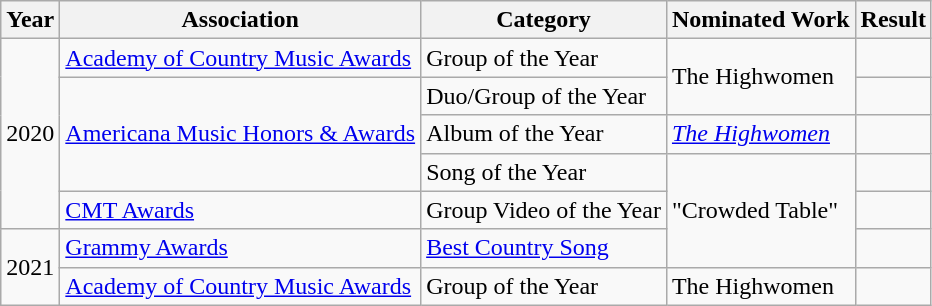<table class="wikitable">
<tr>
<th>Year</th>
<th>Association</th>
<th>Category</th>
<th>Nominated Work</th>
<th>Result</th>
</tr>
<tr>
<td rowspan=5>2020</td>
<td><a href='#'>Academy of Country Music Awards</a></td>
<td>Group of the Year</td>
<td rowspan=2>The Highwomen</td>
<td></td>
</tr>
<tr>
<td rowspan=3><a href='#'>Americana Music Honors & Awards</a></td>
<td>Duo/Group of the Year</td>
<td></td>
</tr>
<tr>
<td>Album of the Year</td>
<td><em><a href='#'>The Highwomen</a></em></td>
<td></td>
</tr>
<tr>
<td>Song of the Year</td>
<td rowspan=3>"Crowded Table"</td>
<td></td>
</tr>
<tr>
<td><a href='#'>CMT Awards</a></td>
<td>Group Video of the Year</td>
<td></td>
</tr>
<tr>
<td rowspan=2>2021</td>
<td><a href='#'>Grammy Awards</a></td>
<td><a href='#'>Best Country Song</a></td>
<td></td>
</tr>
<tr>
<td><a href='#'>Academy of Country Music Awards</a></td>
<td>Group of the Year</td>
<td>The Highwomen</td>
<td></td>
</tr>
</table>
